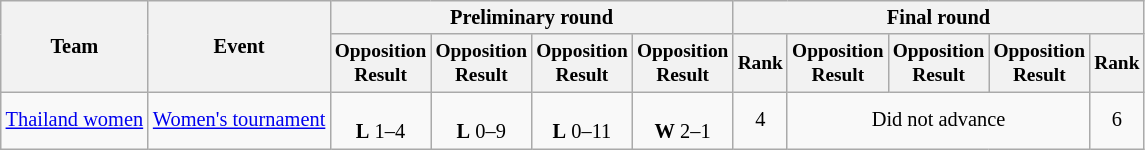<table class=wikitable style=text-align:center;font-size:85%>
<tr>
<th rowspan=2>Team</th>
<th rowspan=2>Event</th>
<th colspan=4>Preliminary round</th>
<th colspan=5>Final round</th>
</tr>
<tr style=font-size:95%>
<th>Opposition<br>Result</th>
<th>Opposition<br>Result</th>
<th>Opposition<br>Result</th>
<th>Opposition<br>Result</th>
<th>Rank</th>
<th>Opposition<br>Result</th>
<th>Opposition<br>Result</th>
<th>Opposition<br>Result</th>
<th>Rank</th>
</tr>
<tr>
<td align=left><a href='#'>Thailand women</a></td>
<td align=left><a href='#'>Women's tournament</a></td>
<td><br><strong>L</strong> 1–4</td>
<td><br><strong>L</strong> 0–9</td>
<td><br><strong>L</strong> 0–11</td>
<td><br><strong>W</strong> 2–1</td>
<td>4</td>
<td colspan=3>Did not advance</td>
<td>6</td>
</tr>
</table>
